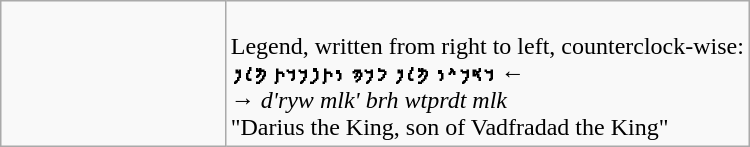<table class="wikitable centre" style="margin:1em auto;">
<tr>
<td align=center width="30%"><br></td>
<td align=left><br>Legend, written from right to left, counterclock-wise:<br>
<strong>𐡃𐡀𐡓𐡉𐡅 𐡌𐡋𐡊 𐡁𐡓𐡄 𐡅𐡕𐡐𐡓𐡃𐡕 𐡌𐡋𐡊</strong> <strong>←</strong><br>
<strong>→</strong> <em>d'ryw mlk' brh wtprdt mlk</em><br>
"Darius the King, son of Vadfradad the King"</td>
</tr>
</table>
